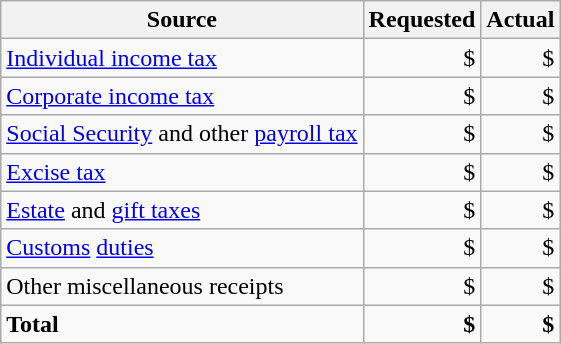<table class="wikitable sortable">
<tr>
<th>Source</th>
<th data-sort-type="currency">Requested </th>
<th data-sort-type="currency">Actual </th>
</tr>
<tr>
<td><a href='#'>Individual income tax</a></td>
<td style="text-align:right">$</td>
<td style="text-align:right">$</td>
</tr>
<tr>
<td><a href='#'>Corporate income tax</a></td>
<td style="text-align:right">$</td>
<td style="text-align:right">$</td>
</tr>
<tr>
<td><a href='#'>Social Security</a> and other <a href='#'>payroll tax</a></td>
<td style="text-align:right">$</td>
<td style="text-align:right">$</td>
</tr>
<tr>
<td><a href='#'>Excise tax</a></td>
<td style="text-align:right">$</td>
<td style="text-align:right">$</td>
</tr>
<tr>
<td><a href='#'>Estate</a> and <a href='#'>gift taxes</a></td>
<td style="text-align:right">$</td>
<td style="text-align:right">$</td>
</tr>
<tr>
<td><a href='#'>Customs</a> <a href='#'>duties</a></td>
<td style="text-align:right">$</td>
<td style="text-align:right">$</td>
</tr>
<tr>
<td>Other miscellaneous receipts</td>
<td style="text-align:right">$</td>
<td style="text-align:right">$</td>
</tr>
<tr class="sortbottom">
<td><strong>Total</strong></td>
<td style="text-align:right"><strong>$</strong></td>
<td style="text-align:right"><strong>$</strong></td>
</tr>
</table>
